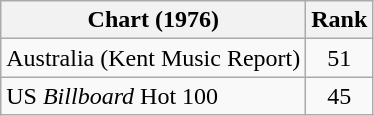<table class="wikitable sortable">
<tr>
<th align="left">Chart (1976)</th>
<th style="text-align:center;">Rank</th>
</tr>
<tr>
<td>Australia (Kent Music Report)</td>
<td style="text-align:center;">51</td>
</tr>
<tr>
<td>US <em>Billboard</em> Hot 100</td>
<td style="text-align:center;">45</td>
</tr>
</table>
